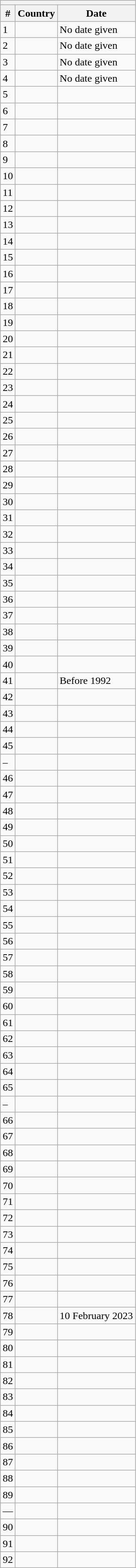<table class="wikitable sortable">
<tr>
<th colspan="3"></th>
</tr>
<tr>
<th>#</th>
<th>Country</th>
<th>Date</th>
</tr>
<tr>
<td>1</td>
<td></td>
<td>No date given</td>
</tr>
<tr>
<td>2</td>
<td></td>
<td>No date given</td>
</tr>
<tr>
<td>3</td>
<td></td>
<td>No date given</td>
</tr>
<tr>
<td>4</td>
<td></td>
<td>No date given</td>
</tr>
<tr>
<td>5</td>
<td></td>
<td></td>
</tr>
<tr>
<td>6</td>
<td></td>
<td></td>
</tr>
<tr>
<td>7</td>
<td></td>
<td></td>
</tr>
<tr>
<td>8</td>
<td></td>
<td></td>
</tr>
<tr>
<td>9</td>
<td></td>
<td></td>
</tr>
<tr>
<td>10</td>
<td></td>
<td></td>
</tr>
<tr>
<td>11</td>
<td></td>
<td></td>
</tr>
<tr>
<td>12</td>
<td></td>
<td></td>
</tr>
<tr>
<td>13</td>
<td></td>
<td></td>
</tr>
<tr>
<td>14</td>
<td></td>
<td></td>
</tr>
<tr>
<td>15</td>
<td></td>
<td></td>
</tr>
<tr>
<td>16</td>
<td></td>
<td></td>
</tr>
<tr>
<td>17</td>
<td></td>
<td></td>
</tr>
<tr>
<td>18</td>
<td></td>
<td></td>
</tr>
<tr>
<td>19</td>
<td></td>
<td></td>
</tr>
<tr>
<td>20</td>
<td></td>
<td></td>
</tr>
<tr>
<td>21</td>
<td></td>
<td></td>
</tr>
<tr>
<td>22</td>
<td></td>
<td></td>
</tr>
<tr>
<td>23</td>
<td></td>
<td></td>
</tr>
<tr>
<td>24</td>
<td></td>
<td></td>
</tr>
<tr>
<td>25</td>
<td></td>
<td></td>
</tr>
<tr>
<td>26</td>
<td></td>
<td></td>
</tr>
<tr>
<td>27</td>
<td></td>
<td></td>
</tr>
<tr>
<td>28</td>
<td></td>
<td></td>
</tr>
<tr>
<td>29</td>
<td></td>
<td></td>
</tr>
<tr>
<td>30</td>
<td></td>
<td></td>
</tr>
<tr>
<td>31</td>
<td></td>
<td></td>
</tr>
<tr>
<td>32</td>
<td></td>
<td></td>
</tr>
<tr>
<td>33</td>
<td></td>
<td></td>
</tr>
<tr>
<td>34</td>
<td></td>
<td></td>
</tr>
<tr>
<td>35</td>
<td></td>
<td></td>
</tr>
<tr>
<td>36</td>
<td></td>
<td></td>
</tr>
<tr>
<td>37</td>
<td></td>
<td></td>
</tr>
<tr>
<td>38</td>
<td></td>
<td></td>
</tr>
<tr>
<td>39</td>
<td></td>
<td></td>
</tr>
<tr>
<td>40</td>
<td></td>
<td></td>
</tr>
<tr>
<td>41</td>
<td></td>
<td>Before 1992</td>
</tr>
<tr>
<td>42</td>
<td></td>
<td></td>
</tr>
<tr>
<td>43</td>
<td></td>
<td></td>
</tr>
<tr>
<td>44</td>
<td></td>
<td></td>
</tr>
<tr>
<td>45</td>
<td></td>
<td></td>
</tr>
<tr>
<td>–</td>
<td></td>
<td></td>
</tr>
<tr>
<td>46</td>
<td></td>
<td></td>
</tr>
<tr>
<td>47</td>
<td></td>
<td></td>
</tr>
<tr>
<td>48</td>
<td></td>
<td></td>
</tr>
<tr>
<td>49</td>
<td></td>
<td></td>
</tr>
<tr>
<td>50</td>
<td></td>
<td></td>
</tr>
<tr>
<td>51</td>
<td></td>
<td></td>
</tr>
<tr>
<td>52</td>
<td></td>
<td></td>
</tr>
<tr>
<td>53</td>
<td></td>
<td></td>
</tr>
<tr>
<td>54</td>
<td></td>
<td></td>
</tr>
<tr>
<td>55</td>
<td></td>
<td></td>
</tr>
<tr>
<td>56</td>
<td></td>
<td></td>
</tr>
<tr>
<td>57</td>
<td></td>
<td></td>
</tr>
<tr>
<td>58</td>
<td></td>
<td></td>
</tr>
<tr>
<td>59</td>
<td></td>
<td></td>
</tr>
<tr>
<td>60</td>
<td></td>
<td></td>
</tr>
<tr>
<td>61</td>
<td></td>
<td></td>
</tr>
<tr>
<td>62</td>
<td></td>
<td></td>
</tr>
<tr>
<td>63</td>
<td></td>
<td></td>
</tr>
<tr>
<td>64</td>
<td></td>
<td></td>
</tr>
<tr>
<td>65</td>
<td></td>
<td></td>
</tr>
<tr>
<td>–</td>
<td></td>
<td></td>
</tr>
<tr>
<td>66</td>
<td></td>
<td></td>
</tr>
<tr>
<td>67</td>
<td></td>
<td></td>
</tr>
<tr>
<td>68</td>
<td></td>
<td></td>
</tr>
<tr>
<td>69</td>
<td></td>
<td></td>
</tr>
<tr>
<td>70</td>
<td></td>
<td></td>
</tr>
<tr>
<td>71</td>
<td></td>
<td></td>
</tr>
<tr>
<td>72</td>
<td></td>
<td></td>
</tr>
<tr>
<td>73</td>
<td></td>
<td></td>
</tr>
<tr>
<td>74</td>
<td></td>
<td></td>
</tr>
<tr>
<td>75</td>
<td></td>
<td></td>
</tr>
<tr>
<td>76</td>
<td></td>
<td></td>
</tr>
<tr>
<td>77</td>
<td></td>
<td></td>
</tr>
<tr>
<td>78</td>
<td></td>
<td>10 February 2023</td>
</tr>
<tr>
<td>79</td>
<td></td>
<td></td>
</tr>
<tr>
<td>80</td>
<td></td>
<td></td>
</tr>
<tr>
<td>81</td>
<td></td>
<td></td>
</tr>
<tr>
<td>82</td>
<td></td>
<td></td>
</tr>
<tr>
<td>83</td>
<td></td>
<td></td>
</tr>
<tr>
<td>84</td>
<td></td>
<td></td>
</tr>
<tr>
<td>85</td>
<td></td>
<td></td>
</tr>
<tr>
<td>86</td>
<td></td>
<td></td>
</tr>
<tr>
<td>87</td>
<td></td>
<td></td>
</tr>
<tr>
<td>88</td>
<td></td>
<td></td>
</tr>
<tr>
<td>89</td>
<td></td>
<td></td>
</tr>
<tr>
<td>—</td>
<td></td>
<td></td>
</tr>
<tr>
<td>90</td>
<td></td>
<td></td>
</tr>
<tr>
<td>91</td>
<td></td>
<td></td>
</tr>
<tr>
<td>92</td>
<td></td>
<td></td>
</tr>
</table>
